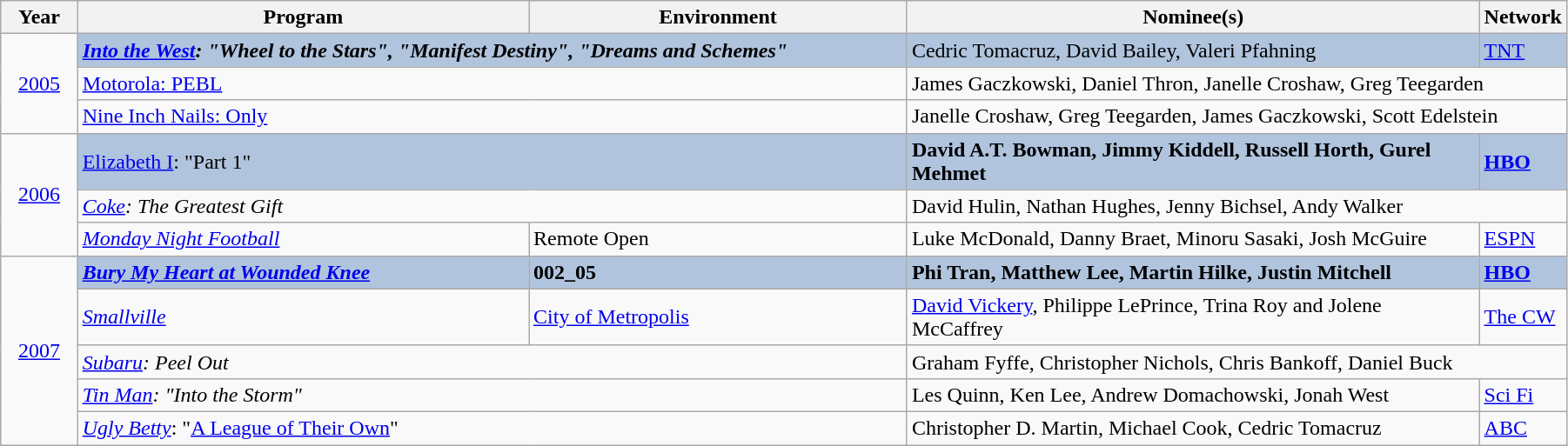<table class="wikitable" width="95%" cellpadding="5">
<tr>
<th width="5%">Year</th>
<th width="30%">Program</th>
<th width="25%">Environment</th>
<th width="38%">Nominee(s)</th>
<th width="5%">Network</th>
</tr>
<tr>
<td rowspan="3" style="text-align:center;"><a href='#'>2005</a><br></td>
<td style="background:#B0C4DE;" colspan="2"><strong><em><a href='#'>Into the West</a><em>: "Wheel to the Stars", "Manifest Destiny", "Dreams and Schemes"<strong></td>
<td style="background:#B0C4DE;"></strong>Cedric Tomacruz, David Bailey, Valeri Pfahning<strong></td>
<td style="background:#B0C4DE;"></strong><a href='#'>TNT</a><strong></td>
</tr>
<tr>
<td colspan="2"></em><a href='#'>Motorola: PEBL</a><em></td>
<td colspan="2">James Gaczkowski, Daniel Thron, Janelle Croshaw, Greg Teegarden</td>
</tr>
<tr>
<td colspan="2"></em><a href='#'>Nine Inch Nails: Only</a><em></td>
<td colspan="2">Janelle Croshaw, Greg Teegarden, James Gaczkowski, Scott Edelstein</td>
</tr>
<tr>
<td rowspan="3" style="text-align:center;"><a href='#'>2006</a><br></td>
<td style="background:#B0C4DE;" colspan="2"></em></strong><a href='#'>Elizabeth I</a></em>: "Part 1"</strong></td>
<td style="background:#B0C4DE;"><strong>David A.T. Bowman, Jimmy Kiddell, Russell Horth, Gurel Mehmet</strong></td>
<td style="background:#B0C4DE;"><strong><a href='#'>HBO</a></strong></td>
</tr>
<tr>
<td colspan="2"><em><a href='#'>Coke</a>: The Greatest Gift</em></td>
<td colspan="2">David Hulin, Nathan Hughes, Jenny Bichsel, Andy Walker</td>
</tr>
<tr>
<td><em><a href='#'>Monday Night Football</a></em></td>
<td>Remote Open</td>
<td>Luke McDonald, Danny Braet, Minoru Sasaki, Josh McGuire</td>
<td><a href='#'>ESPN</a></td>
</tr>
<tr>
<td rowspan="5" style="text-align:center;"><a href='#'>2007</a><br></td>
<td style="background:#B0C4DE;"><strong><em><a href='#'>Bury My Heart at Wounded Knee</a></em></strong></td>
<td style="background:#B0C4DE;"><strong>002_05</strong></td>
<td style="background:#B0C4DE;"><strong>Phi Tran, Matthew Lee, Martin Hilke, Justin Mitchell</strong></td>
<td style="background:#B0C4DE;"><strong><a href='#'>HBO</a></strong></td>
</tr>
<tr>
<td><em><a href='#'>Smallville</a></em></td>
<td><a href='#'>City of Metropolis</a></td>
<td><a href='#'>David Vickery</a>, Philippe LePrince, Trina Roy and Jolene McCaffrey</td>
<td><a href='#'>The CW</a></td>
</tr>
<tr>
<td colspan="2"><em><a href='#'>Subaru</a>: Peel Out</em></td>
<td colspan="2">Graham Fyffe, Christopher Nichols, Chris Bankoff, Daniel Buck</td>
</tr>
<tr>
<td colspan="2"><em><a href='#'>Tin Man</a>: "Into the Storm"</em></td>
<td>Les Quinn, Ken Lee, Andrew Domachowski, Jonah West</td>
<td><a href='#'>Sci Fi</a></td>
</tr>
<tr>
<td colspan="2"><em><a href='#'>Ugly Betty</a></em>: "<a href='#'>A League of Their Own</a>"</td>
<td>Christopher D. Martin, Michael Cook, Cedric Tomacruz</td>
<td><a href='#'>ABC</a></td>
</tr>
</table>
